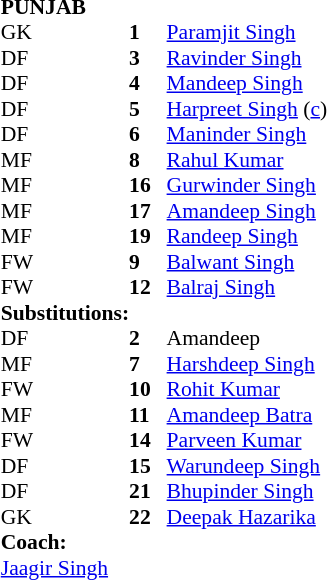<table cellspacing="0" cellpadding="0" style="font-size:90%; margin:auto;">
<tr>
<td colspan=4><strong>PUNJAB</strong></td>
</tr>
<tr>
<th width=25></th>
<th width=25></th>
</tr>
<tr>
<td>GK</td>
<td><strong>1</strong></td>
<td><a href='#'>Paramjit Singh</a></td>
</tr>
<tr>
<td>DF</td>
<td><strong>3</strong></td>
<td><a href='#'>Ravinder Singh</a></td>
</tr>
<tr>
<td>DF</td>
<td><strong>4</strong></td>
<td><a href='#'>Mandeep Singh</a></td>
</tr>
<tr>
<td>DF</td>
<td><strong>5</strong></td>
<td><a href='#'>Harpreet Singh</a> (<a href='#'>c</a>)</td>
</tr>
<tr>
<td>DF</td>
<td><strong>6</strong></td>
<td><a href='#'>Maninder Singh</a></td>
</tr>
<tr>
<td>MF</td>
<td><strong>8</strong></td>
<td><a href='#'>Rahul Kumar</a></td>
</tr>
<tr>
<td>MF</td>
<td><strong>16</strong></td>
<td><a href='#'>Gurwinder Singh</a></td>
<td></td>
<td></td>
</tr>
<tr>
<td>MF</td>
<td><strong>17</strong></td>
<td><a href='#'>Amandeep Singh</a></td>
</tr>
<tr>
<td>MF</td>
<td><strong>19</strong></td>
<td><a href='#'>Randeep Singh</a></td>
</tr>
<tr>
<td>FW</td>
<td><strong>9</strong></td>
<td><a href='#'>Balwant Singh</a></td>
<td></td>
</tr>
<tr>
<td>FW</td>
<td><strong>12</strong></td>
<td><a href='#'>Balraj Singh</a></td>
<td></td>
</tr>
<tr>
<td><strong>Substitutions:</strong></td>
</tr>
<tr>
<td>DF</td>
<td><strong>2</strong></td>
<td>Amandeep</td>
</tr>
<tr>
<td>MF</td>
<td><strong>7</strong></td>
<td><a href='#'>Harshdeep Singh</a></td>
</tr>
<tr>
<td>FW</td>
<td><strong>10</strong></td>
<td><a href='#'>Rohit Kumar</a></td>
<td></td>
</tr>
<tr>
<td>MF</td>
<td><strong>11</strong></td>
<td><a href='#'>Amandeep Batra</a></td>
</tr>
<tr>
<td>FW</td>
<td><strong>14</strong></td>
<td><a href='#'>Parveen Kumar</a></td>
<td></td>
</tr>
<tr>
<td>DF</td>
<td><strong>15</strong></td>
<td><a href='#'>Warundeep Singh</a></td>
<td></td>
</tr>
<tr>
<td>DF</td>
<td><strong>21</strong></td>
<td><a href='#'>Bhupinder Singh</a></td>
</tr>
<tr>
<td>GK</td>
<td><strong>22</strong></td>
<td><a href='#'>Deepak Hazarika</a></td>
</tr>
<tr>
<td colspan=3><strong>Coach:</strong></td>
</tr>
<tr>
<td colspan=3><a href='#'>Jaagir Singh</a></td>
</tr>
</table>
